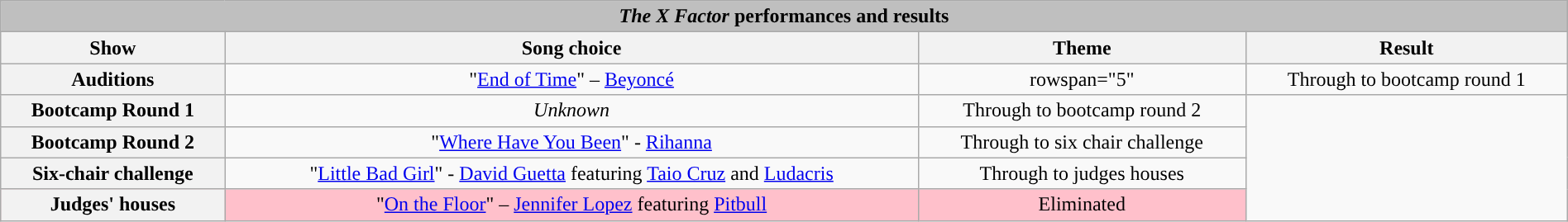<table class="wikitable collapsible collapsed" style="width:100%; margin:1em auto 1em auto; text-align:center;">
<tr>
<th colspan="5" style="background:#BFBFBF;"><em>The X Factor</em> performances and results</th>
</tr>
<tr>
<th style="text-align:centre;">Show</th>
<th style="text-align:centre;">Song choice</th>
<th style="text-align:centre;">Theme</th>
<th style="text-align:centre;">Result</th>
</tr>
<tr>
<th>Auditions</th>
<td>"<a href='#'>End of Time</a>" – <a href='#'>Beyoncé</a></td>
<td>rowspan="5" </td>
<td>Through to bootcamp round 1</td>
</tr>
<tr>
<th>Bootcamp Round 1</th>
<td><em>Unknown</em></td>
<td>Through to bootcamp round 2</td>
</tr>
<tr>
<th>Bootcamp Round 2</th>
<td>"<a href='#'>Where Have You Been</a>" - <a href='#'>Rihanna</a></td>
<td>Through to six chair challenge</td>
</tr>
<tr>
<th>Six-chair challenge</th>
<td>"<a href='#'>Little Bad Girl</a>" - <a href='#'>David Guetta</a> featuring <a href='#'>Taio Cruz</a> and <a href='#'>Ludacris</a></td>
<td>Through to judges houses</td>
</tr>
<tr style="background:pink;">
<th>Judges' houses</th>
<td>"<a href='#'>On the Floor</a>" – <a href='#'>Jennifer Lopez</a> featuring <a href='#'>Pitbull</a></td>
<td>Eliminated</td>
</tr>
</table>
